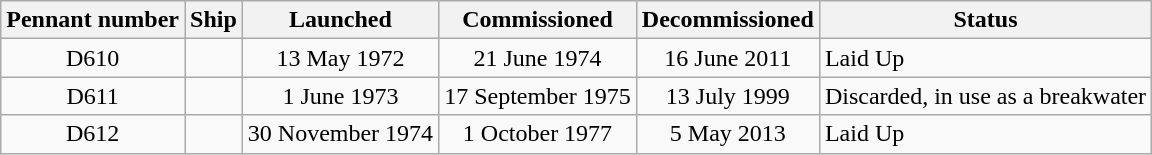<table class="wikitable">
<tr>
<th>Pennant number</th>
<th>Ship</th>
<th>Launched</th>
<th>Commissioned</th>
<th>Decommissioned</th>
<th>Status</th>
</tr>
<tr>
<td align=center>D610</td>
<td align=center></td>
<td align=center>13 May 1972</td>
<td align=center>21 June 1974</td>
<td align=center>16 June 2011</td>
<td>Laid Up</td>
</tr>
<tr>
<td align=center>D611</td>
<td align=center></td>
<td align=center>1 June 1973</td>
<td align=center>17 September 1975</td>
<td align=center>13 July 1999</td>
<td>Discarded, in use as a breakwater</td>
</tr>
<tr>
<td align=center>D612</td>
<td align=center></td>
<td align=center>30 November 1974</td>
<td align=center>1 October 1977</td>
<td align=center>5 May 2013</td>
<td>Laid Up</td>
</tr>
</table>
